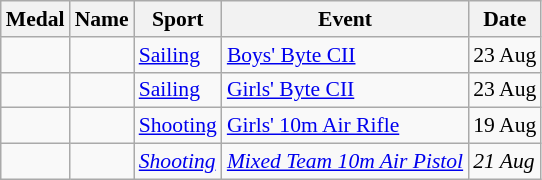<table class="wikitable sortable" style="font-size:90%">
<tr>
<th>Medal</th>
<th>Name</th>
<th>Sport</th>
<th>Event</th>
<th>Date</th>
</tr>
<tr>
<td></td>
<td></td>
<td><a href='#'>Sailing</a></td>
<td><a href='#'>Boys' Byte CII</a></td>
<td>23 Aug</td>
</tr>
<tr>
<td></td>
<td></td>
<td><a href='#'>Sailing</a></td>
<td><a href='#'>Girls' Byte CII</a></td>
<td>23 Aug</td>
</tr>
<tr>
<td></td>
<td></td>
<td><a href='#'>Shooting</a></td>
<td><a href='#'>Girls' 10m Air Rifle</a></td>
<td>19 Aug</td>
</tr>
<tr>
<td></td>
<td><em></em></td>
<td><em><a href='#'>Shooting</a></em></td>
<td><em><a href='#'>Mixed Team 10m Air Pistol</a></em></td>
<td><em>21 Aug</em></td>
</tr>
</table>
